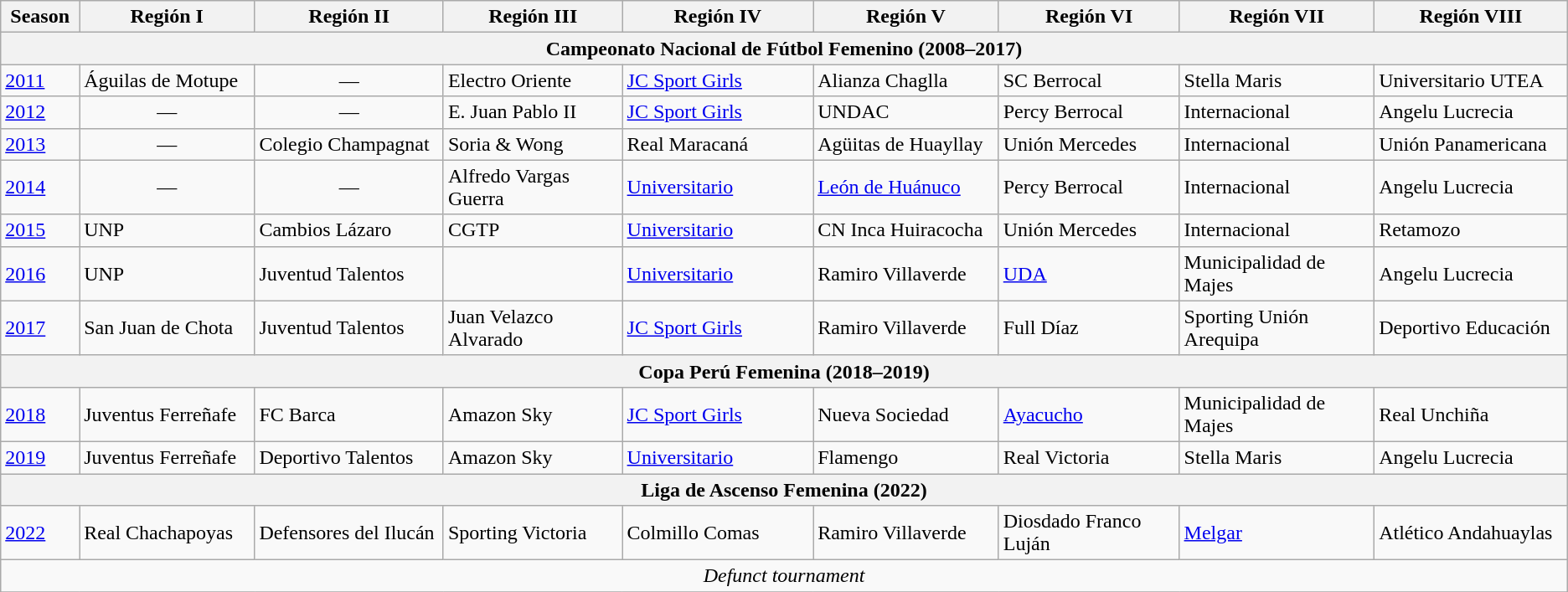<table class="sortable wikitable">
<tr>
<th width=60px>Season</th>
<th width=160px>Región I</th>
<th width=180px>Región II</th>
<th width=180px>Región III</th>
<th width=180px>Región IV</th>
<th width=180px>Región V</th>
<th width=180px>Región VI</th>
<th width=180px>Región VII</th>
<th width=180px>Región VIII</th>
</tr>
<tr>
<th colspan="9">Campeonato Nacional de Fútbol Femenino (2008–2017)</th>
</tr>
<tr>
<td><a href='#'>2011</a></td>
<td>Águilas de Motupe</td>
<td align=center>—</td>
<td>Electro Oriente</td>
<td><a href='#'>JC Sport Girls</a></td>
<td>Alianza Chaglla</td>
<td>SC Berrocal</td>
<td>Stella Maris</td>
<td>Universitario UTEA</td>
</tr>
<tr>
<td><a href='#'>2012</a></td>
<td align=center>—</td>
<td align=center>—</td>
<td>E. Juan Pablo II</td>
<td><a href='#'>JC Sport Girls</a></td>
<td>UNDAC</td>
<td>Percy Berrocal</td>
<td>Internacional</td>
<td>Angelu Lucrecia</td>
</tr>
<tr>
<td><a href='#'>2013</a></td>
<td align=center>—</td>
<td>Colegio Champagnat</td>
<td>Soria & Wong</td>
<td>Real Maracaná</td>
<td>Agüitas de Huayllay</td>
<td>Unión Mercedes</td>
<td>Internacional</td>
<td>Unión Panamericana</td>
</tr>
<tr>
<td><a href='#'>2014</a></td>
<td align=center>—</td>
<td align=center>—</td>
<td>Alfredo Vargas Guerra</td>
<td><a href='#'>Universitario</a></td>
<td><a href='#'>León de Huánuco</a></td>
<td>Percy Berrocal</td>
<td>Internacional</td>
<td>Angelu Lucrecia</td>
</tr>
<tr>
<td><a href='#'>2015</a></td>
<td>UNP</td>
<td>Cambios Lázaro</td>
<td>CGTP</td>
<td><a href='#'>Universitario</a></td>
<td>CN Inca Huiracocha</td>
<td>Unión Mercedes</td>
<td>Internacional</td>
<td>Retamozo</td>
</tr>
<tr>
<td><a href='#'>2016</a></td>
<td>UNP</td>
<td>Juventud Talentos</td>
<td></td>
<td><a href='#'>Universitario</a></td>
<td>Ramiro Villaverde</td>
<td><a href='#'>UDA</a></td>
<td>Municipalidad de Majes</td>
<td>Angelu Lucrecia</td>
</tr>
<tr>
<td><a href='#'>2017</a></td>
<td>San Juan de Chota</td>
<td>Juventud Talentos</td>
<td>Juan Velazco Alvarado</td>
<td><a href='#'>JC Sport Girls</a></td>
<td>Ramiro Villaverde</td>
<td>Full Díaz</td>
<td>Sporting Unión Arequipa</td>
<td>Deportivo Educación</td>
</tr>
<tr>
<th colspan="9">Copa Perú Femenina (2018–2019)</th>
</tr>
<tr>
<td><a href='#'>2018</a></td>
<td>Juventus Ferreñafe</td>
<td>FC Barca</td>
<td>Amazon Sky</td>
<td><a href='#'>JC Sport Girls</a></td>
<td>Nueva Sociedad</td>
<td><a href='#'>Ayacucho</a></td>
<td>Municipalidad de Majes</td>
<td>Real Unchiña</td>
</tr>
<tr>
<td><a href='#'>2019</a></td>
<td>Juventus Ferreñafe</td>
<td>Deportivo Talentos</td>
<td>Amazon Sky</td>
<td><a href='#'>Universitario</a></td>
<td>Flamengo</td>
<td>Real Victoria</td>
<td>Stella Maris</td>
<td>Angelu Lucrecia</td>
</tr>
<tr>
<th colspan="9">Liga de Ascenso Femenina (2022)</th>
</tr>
<tr>
<td><a href='#'>2022</a></td>
<td>Real Chachapoyas</td>
<td>Defensores del Ilucán</td>
<td>Sporting Victoria</td>
<td>Colmillo Comas</td>
<td>Ramiro Villaverde</td>
<td>Diosdado Franco Luján</td>
<td><a href='#'>Melgar</a></td>
<td>Atlético Andahuaylas</td>
</tr>
<tr>
<td colspan="9" style="text-align:center;"><em>Defunct tournament</em></td>
</tr>
<tr>
</tr>
</table>
